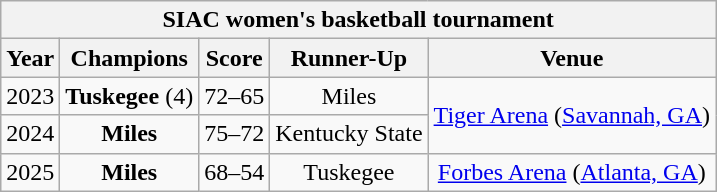<table class="wikitable sortable">
<tr>
<th colspan="5" style=>SIAC women's basketball tournament</th>
</tr>
<tr>
<th>Year</th>
<th>Champions</th>
<th>Score</th>
<th>Runner-Up</th>
<th>Venue</th>
</tr>
<tr align=center>
<td>2023</td>
<td><strong>Tuskegee</strong> (4)</td>
<td>72–65</td>
<td>Miles</td>
<td rowspan=2><a href='#'>Tiger Arena</a> (<a href='#'>Savannah, GA</a>)</td>
</tr>
<tr align=center>
<td>2024</td>
<td><strong>Miles</strong></td>
<td>75–72</td>
<td>Kentucky State</td>
</tr>
<tr align=center>
<td>2025</td>
<td><strong>Miles</strong></td>
<td>68–54</td>
<td>Tuskegee</td>
<td><a href='#'>Forbes Arena</a> (<a href='#'>Atlanta, GA</a>)</td>
</tr>
</table>
